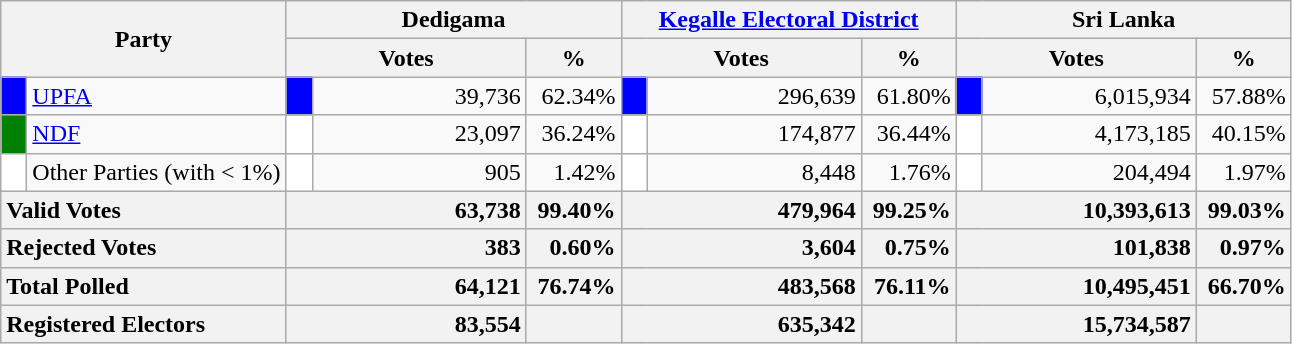<table class="wikitable">
<tr>
<th colspan="2" width="144px"rowspan="2">Party</th>
<th colspan="3" width="216px">Dedigama</th>
<th colspan="3" width="216px"><a href='#'>Kegalle Electoral District</a></th>
<th colspan="3" width="216px">Sri Lanka</th>
</tr>
<tr>
<th colspan="2" width="144px">Votes</th>
<th>%</th>
<th colspan="2" width="144px">Votes</th>
<th>%</th>
<th colspan="2" width="144px">Votes</th>
<th>%</th>
</tr>
<tr>
<td style="background-color:blue;" width="10px"></td>
<td style="text-align:left;"><a href='#'>UPFA</a></td>
<td style="background-color:blue;" width="10px"></td>
<td style="text-align:right;">39,736</td>
<td style="text-align:right;">62.34%</td>
<td style="background-color:blue;" width="10px"></td>
<td style="text-align:right;">296,639</td>
<td style="text-align:right;">61.80%</td>
<td style="background-color:blue;" width="10px"></td>
<td style="text-align:right;">6,015,934</td>
<td style="text-align:right;">57.88%</td>
</tr>
<tr>
<td style="background-color:green;" width="10px"></td>
<td style="text-align:left;"><a href='#'>NDF</a></td>
<td style="background-color:white;" width="10px"></td>
<td style="text-align:right;">23,097</td>
<td style="text-align:right;">36.24%</td>
<td style="background-color:white;" width="10px"></td>
<td style="text-align:right;">174,877</td>
<td style="text-align:right;">36.44%</td>
<td style="background-color:white;" width="10px"></td>
<td style="text-align:right;">4,173,185</td>
<td style="text-align:right;">40.15%</td>
</tr>
<tr>
<td style="background-color:white;" width="10px"></td>
<td style="text-align:left;">Other Parties (with < 1%)</td>
<td style="background-color:white;" width="10px"></td>
<td style="text-align:right;">905</td>
<td style="text-align:right;">1.42%</td>
<td style="background-color:white;" width="10px"></td>
<td style="text-align:right;">8,448</td>
<td style="text-align:right;">1.76%</td>
<td style="background-color:white;" width="10px"></td>
<td style="text-align:right;">204,494</td>
<td style="text-align:right;">1.97%</td>
</tr>
<tr>
<th colspan="2" width="144px"style="text-align:left;">Valid Votes</th>
<th style="text-align:right;"colspan="2" width="144px">63,738</th>
<th style="text-align:right;">99.40%</th>
<th style="text-align:right;"colspan="2" width="144px">479,964</th>
<th style="text-align:right;">99.25%</th>
<th style="text-align:right;"colspan="2" width="144px">10,393,613</th>
<th style="text-align:right;">99.03%</th>
</tr>
<tr>
<th colspan="2" width="144px"style="text-align:left;">Rejected Votes</th>
<th style="text-align:right;"colspan="2" width="144px">383</th>
<th style="text-align:right;">0.60%</th>
<th style="text-align:right;"colspan="2" width="144px">3,604</th>
<th style="text-align:right;">0.75%</th>
<th style="text-align:right;"colspan="2" width="144px">101,838</th>
<th style="text-align:right;">0.97%</th>
</tr>
<tr>
<th colspan="2" width="144px"style="text-align:left;">Total Polled</th>
<th style="text-align:right;"colspan="2" width="144px">64,121</th>
<th style="text-align:right;">76.74%</th>
<th style="text-align:right;"colspan="2" width="144px">483,568</th>
<th style="text-align:right;">76.11%</th>
<th style="text-align:right;"colspan="2" width="144px">10,495,451</th>
<th style="text-align:right;">66.70%</th>
</tr>
<tr>
<th colspan="2" width="144px"style="text-align:left;">Registered Electors</th>
<th style="text-align:right;"colspan="2" width="144px">83,554</th>
<th></th>
<th style="text-align:right;"colspan="2" width="144px">635,342</th>
<th></th>
<th style="text-align:right;"colspan="2" width="144px">15,734,587</th>
<th></th>
</tr>
</table>
